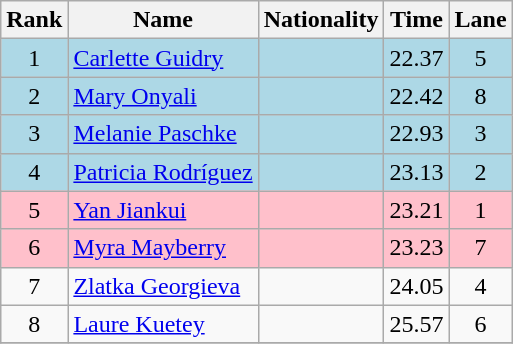<table class="wikitable sortable" style="text-align:center">
<tr>
<th>Rank</th>
<th>Name</th>
<th>Nationality</th>
<th>Time</th>
<th>Lane</th>
</tr>
<tr bgcolor=lightblue>
<td>1</td>
<td align=left><a href='#'>Carlette Guidry</a></td>
<td align=left></td>
<td>22.37</td>
<td>5</td>
</tr>
<tr bgcolor=lightblue>
<td>2</td>
<td align=left><a href='#'>Mary Onyali</a></td>
<td align=left></td>
<td>22.42</td>
<td>8</td>
</tr>
<tr bgcolor=lightblue>
<td>3</td>
<td align=left><a href='#'>Melanie Paschke</a></td>
<td align=left></td>
<td>22.93</td>
<td>3</td>
</tr>
<tr bgcolor=lightblue>
<td>4</td>
<td align=left><a href='#'>Patricia Rodríguez</a></td>
<td align=left></td>
<td>23.13</td>
<td>2</td>
</tr>
<tr bgcolor=pink>
<td>5</td>
<td align=left><a href='#'>Yan Jiankui</a></td>
<td align=left></td>
<td>23.21</td>
<td>1</td>
</tr>
<tr bgcolor=pink>
<td>6</td>
<td align=left><a href='#'>Myra Mayberry</a></td>
<td align=left></td>
<td>23.23</td>
<td>7</td>
</tr>
<tr>
<td>7</td>
<td align=left><a href='#'>Zlatka Georgieva</a></td>
<td align=left></td>
<td>24.05</td>
<td>4</td>
</tr>
<tr>
<td>8</td>
<td align=left><a href='#'>Laure Kuetey</a></td>
<td align=left></td>
<td>25.57</td>
<td>6</td>
</tr>
<tr>
</tr>
</table>
